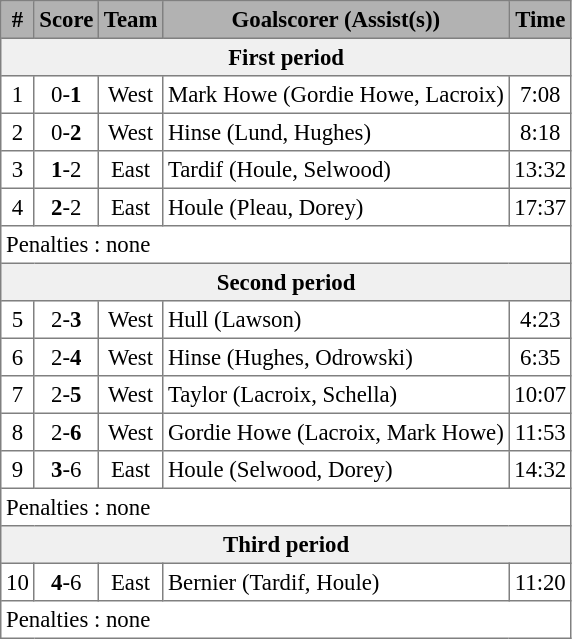<table cellpadding="3" cellspacing="1" border="1" style="font-size: 95%; text-align: center; border: gray solid 1px; border-collapse: collapse;">
<tr bgcolor="B2B2B2">
<th>#</th>
<th>Score</th>
<th>Team</th>
<th>Goalscorer (Assist(s))</th>
<th>Time</th>
</tr>
<tr bgcolor="f0f0f0">
<th colspan="5">First period</th>
</tr>
<tr>
<td>1</td>
<td>0-<strong>1</strong></td>
<td>West</td>
<td align="left">Mark Howe (Gordie Howe, Lacroix)</td>
<td>7:08</td>
</tr>
<tr>
<td>2</td>
<td>0-<strong>2</strong></td>
<td>West</td>
<td align="left">Hinse (Lund, Hughes)</td>
<td>8:18</td>
</tr>
<tr>
<td>3</td>
<td><strong>1</strong>-2</td>
<td>East</td>
<td align="left">Tardif (Houle, Selwood)</td>
<td>13:32</td>
</tr>
<tr>
<td>4</td>
<td><strong>2</strong>-2</td>
<td>East</td>
<td align="left">Houle (Pleau, Dorey)</td>
<td>17:37</td>
</tr>
<tr>
<td colspan="5" align="left">Penalties : none</td>
</tr>
<tr bgcolor="f0f0f0">
<th colspan="6">Second period</th>
</tr>
<tr>
<td>5</td>
<td>2-<strong>3</strong></td>
<td>West</td>
<td align="left">Hull (Lawson)</td>
<td>4:23</td>
</tr>
<tr>
<td>6</td>
<td>2-<strong>4</strong></td>
<td>West</td>
<td align="left">Hinse (Hughes, Odrowski)</td>
<td>6:35</td>
</tr>
<tr>
<td>7</td>
<td>2-<strong>5</strong></td>
<td>West</td>
<td align="left">Taylor (Lacroix, Schella)</td>
<td>10:07</td>
</tr>
<tr>
<td>8</td>
<td>2-<strong>6</strong></td>
<td>West</td>
<td align="left">Gordie Howe (Lacroix, Mark Howe)</td>
<td>11:53</td>
</tr>
<tr>
<td>9</td>
<td><strong>3</strong>-6</td>
<td>East</td>
<td align="left">Houle (Selwood, Dorey)</td>
<td>14:32</td>
</tr>
<tr>
<td colspan="5" align="left">Penalties : none</td>
</tr>
<tr bgcolor="f0f0f0">
<th colspan="5">Third period</th>
</tr>
<tr>
<td>10</td>
<td><strong>4</strong>-6</td>
<td>East</td>
<td align="left">Bernier (Tardif, Houle)</td>
<td>11:20</td>
</tr>
<tr>
<td colspan="5" align="left">Penalties : none</td>
</tr>
</table>
